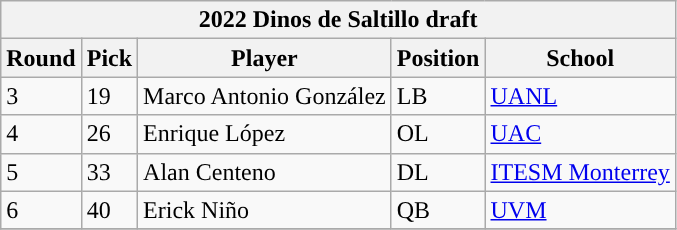<table class="wikitable" style="text-align:left">
<tr>
<th colspan=5>2022 Dinos de Saltillo draft</th>
</tr>
<tr>
<th>Round</th>
<th>Pick</th>
<th>Player</th>
<th>Position</th>
<th>School</th>
</tr>
<tr>
<td>3</td>
<td>19</td>
<td>Marco Antonio González</td>
<td>LB</td>
<td><a href='#'>UANL</a></td>
</tr>
<tr>
<td>4</td>
<td>26</td>
<td>Enrique López</td>
<td>OL</td>
<td><a href='#'>UAC</a></td>
</tr>
<tr>
<td>5</td>
<td>33</td>
<td>Alan Centeno</td>
<td>DL</td>
<td><a href='#'>ITESM Monterrey</a></td>
</tr>
<tr>
<td>6</td>
<td>40</td>
<td>Erick Niño</td>
<td>QB</td>
<td><a href='#'>UVM</a></td>
</tr>
<tr>
</tr>
</table>
